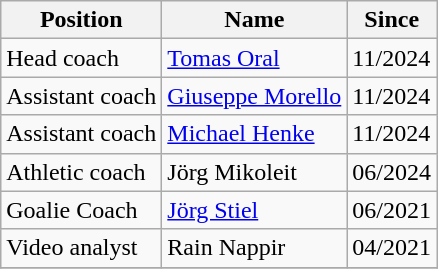<table class= wikitable>
<tr>
<th>Position</th>
<th>Name</th>
<th>Since</th>
</tr>
<tr>
<td>Head coach</td>
<td> <a href='#'>Tomas Oral</a></td>
<td>11/2024</td>
</tr>
<tr>
<td>Assistant coach</td>
<td> <a href='#'>Giuseppe Morello</a></td>
<td>11/2024</td>
</tr>
<tr>
<td>Assistant coach</td>
<td> <a href='#'>Michael Henke</a></td>
<td>11/2024</td>
</tr>
<tr>
<td>Athletic coach</td>
<td> Jörg Mikoleit</td>
<td>06/2024</td>
</tr>
<tr>
<td>Goalie Coach</td>
<td> <a href='#'>Jörg Stiel</a></td>
<td>06/2021</td>
</tr>
<tr>
<td>Video analyst</td>
<td> Rain Nappir</td>
<td>04/2021</td>
</tr>
<tr>
</tr>
</table>
